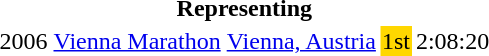<table>
<tr>
<th colspan="5">Representing </th>
</tr>
<tr>
<td>2006</td>
<td><a href='#'>Vienna Marathon</a></td>
<td><a href='#'>Vienna, Austria</a></td>
<td bgcolor="gold">1st</td>
<td>2:08:20</td>
</tr>
</table>
